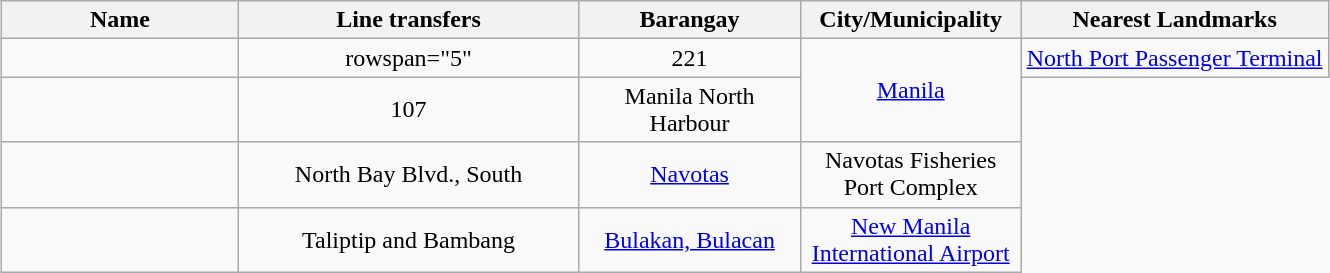<table class="wikitable" style="margin-left: auto; margin-right: auto; border: none; text-align:center">
<tr>
<th width="150px">Name</th>
<th width="220px">Line transfers</th>
<th width="140px">Barangay</th>
<th width="140px">City/Municipality</th>
<th>Nearest Landmarks</th>
</tr>
<tr>
<td><em></em></td>
<td>rowspan="5" </td>
<td>221</td>
<td rowspan="2"><a href='#'>Manila</a></td>
<td><a href='#'>North Port Passenger Terminal</a></td>
</tr>
<tr>
<td><em></em></td>
<td>107</td>
<td>Manila North Harbour</td>
</tr>
<tr>
<td><em></em></td>
<td>North Bay Blvd., South</td>
<td><a href='#'>Navotas</a></td>
<td>Navotas Fisheries Port Complex</td>
</tr>
<tr>
<td><em></em></td>
<td>Taliptip and Bambang</td>
<td><a href='#'>Bulakan, Bulacan</a></td>
<td><a href='#'>New Manila International Airport</a></td>
</tr>
</table>
